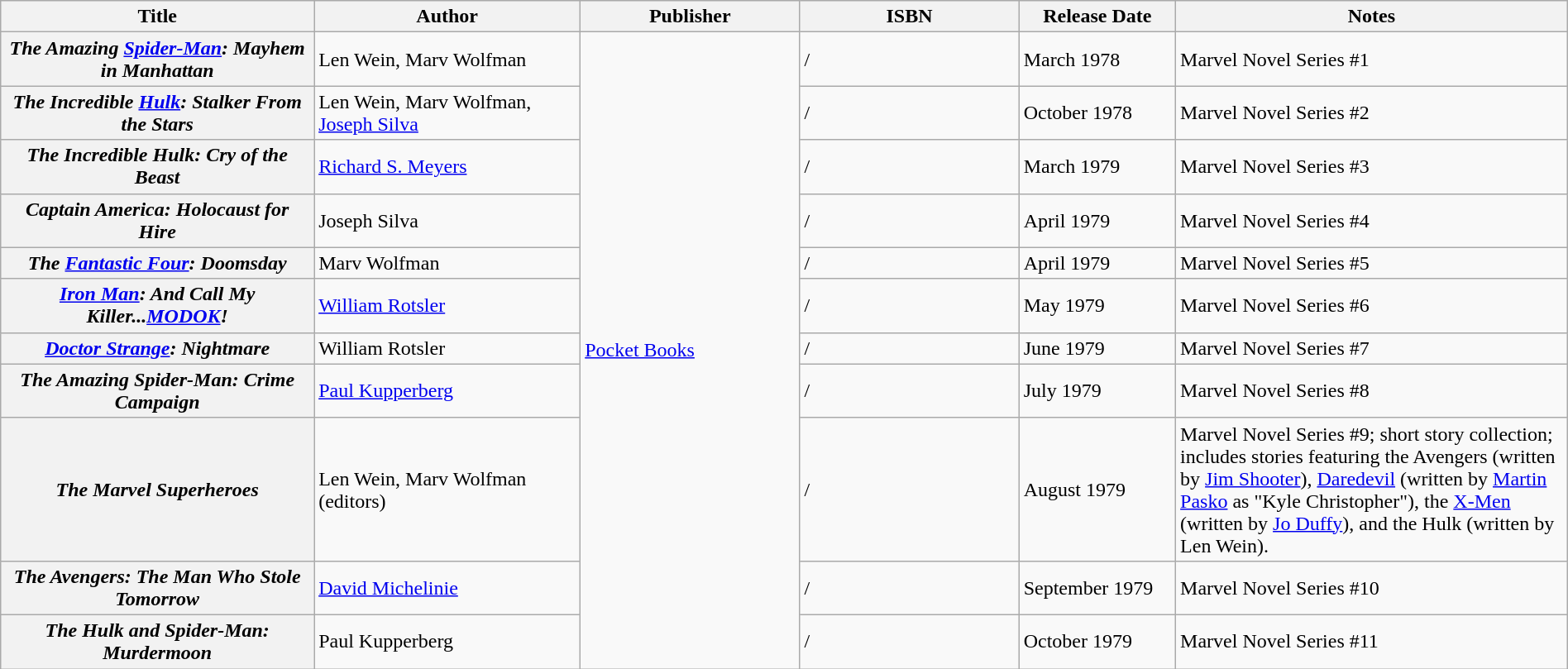<table class="wikitable" width=100%>
<tr>
<th width=20%>Title</th>
<th width=17%>Author</th>
<th width=14%>Publisher</th>
<th width=14%>ISBN</th>
<th width=10%>Release Date</th>
<th width=25%>Notes</th>
</tr>
<tr>
<th><em>The Amazing <a href='#'>Spider-Man</a>: Mayhem in Manhattan</em></th>
<td>Len Wein, Marv Wolfman</td>
<td rowspan="11"><a href='#'>Pocket Books</a></td>
<td> / </td>
<td>March 1978</td>
<td>Marvel Novel Series #1</td>
</tr>
<tr>
<th><em>The Incredible <a href='#'>Hulk</a>: Stalker From the Stars</em></th>
<td>Len Wein, Marv Wolfman, <a href='#'>Joseph Silva</a></td>
<td> / </td>
<td>October 1978</td>
<td>Marvel Novel Series #2</td>
</tr>
<tr>
<th><em>The Incredible Hulk: Cry of the Beast</em></th>
<td><a href='#'>Richard S. Meyers</a></td>
<td> / </td>
<td>March 1979</td>
<td>Marvel Novel Series #3</td>
</tr>
<tr>
<th><em>Captain America: Holocaust for Hire</em></th>
<td>Joseph Silva</td>
<td> / </td>
<td>April 1979</td>
<td>Marvel Novel Series #4</td>
</tr>
<tr>
<th><em>The <a href='#'>Fantastic Four</a>: Doomsday</em></th>
<td>Marv Wolfman</td>
<td> / </td>
<td>April 1979</td>
<td>Marvel Novel Series #5</td>
</tr>
<tr>
<th><em><a href='#'>Iron Man</a>: And Call My Killer...<a href='#'>MODOK</a>!</em></th>
<td><a href='#'>William Rotsler</a></td>
<td> / </td>
<td>May 1979</td>
<td>Marvel Novel Series #6</td>
</tr>
<tr>
<th><em><a href='#'>Doctor Strange</a>: Nightmare</em></th>
<td>William Rotsler</td>
<td> / </td>
<td>June 1979</td>
<td>Marvel Novel Series #7</td>
</tr>
<tr>
<th><em>The Amazing Spider-Man: Crime Campaign</em></th>
<td><a href='#'>Paul Kupperberg</a></td>
<td> / </td>
<td>July 1979</td>
<td>Marvel Novel Series #8</td>
</tr>
<tr>
<th><em>The Marvel Superheroes</em></th>
<td>Len Wein, Marv Wolfman (editors)</td>
<td> / </td>
<td>August 1979</td>
<td>Marvel Novel Series #9; short story collection; includes stories featuring the Avengers (written by <a href='#'>Jim Shooter</a>), <a href='#'>Daredevil</a> (written by <a href='#'>Martin Pasko</a> as "Kyle Christopher"), the <a href='#'>X-Men</a> (written by <a href='#'>Jo Duffy</a>), and the Hulk (written by Len Wein).</td>
</tr>
<tr>
<th><em>The Avengers: The Man Who Stole Tomorrow</em></th>
<td><a href='#'>David Michelinie</a></td>
<td> / </td>
<td>September 1979</td>
<td>Marvel Novel Series #10</td>
</tr>
<tr>
<th><em>The Hulk and Spider-Man: Murdermoon</em></th>
<td>Paul Kupperberg</td>
<td> / </td>
<td>October 1979</td>
<td>Marvel Novel Series #11</td>
</tr>
</table>
